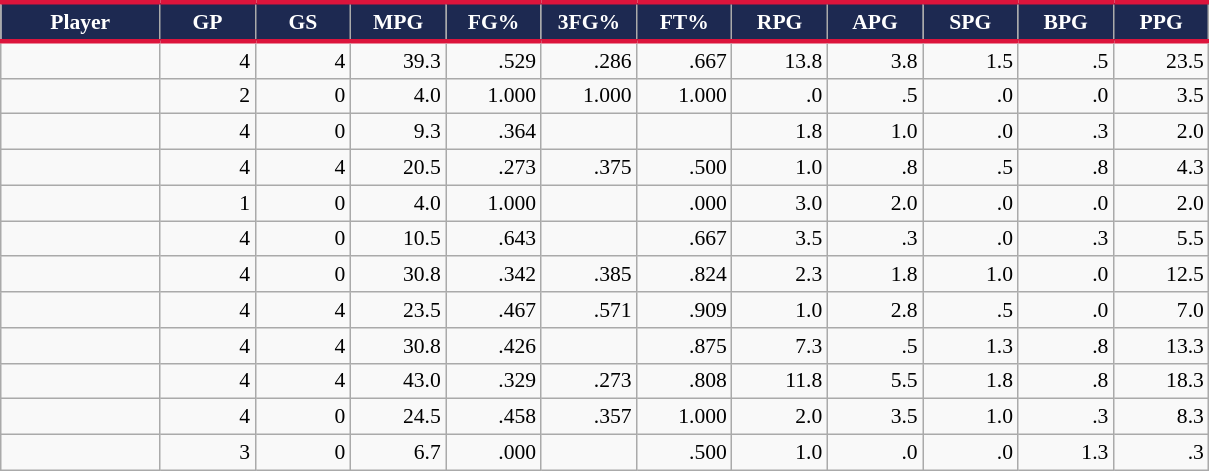<table class="wikitable sortable" style="text-align:right; font-size: 90%">
<tr>
<th style="background:#1D2951; color:#FFFFFF; border-top:#DC143C 3px solid; border-bottom:#DC143C 3px solid;" width="10%">Player</th>
<th style="background: #1D2951; color:#FFFFFF; border-top:#DC143C 3px solid; border-bottom:#DC143C 3px solid;" width="6%">GP</th>
<th style="background: #1D2951; color:#FFFFFF; border-top:#DC143C 3px solid; border-bottom:#DC143C 3px solid;" width="6%">GS</th>
<th style="background: #1D2951; color:#FFFFFF; border-top:#DC143C 3px solid; border-bottom:#DC143C 3px solid;" width="6%">MPG</th>
<th style="background: #1D2951; color:#FFFFFF; border-top:#DC143C 3px solid; border-bottom:#DC143C 3px solid;" width="6%">FG%</th>
<th style="background: #1D2951; color:#FFFFFF; border-top:#DC143C 3px solid; border-bottom:#DC143C 3px solid;" width="6%">3FG%</th>
<th style="background: #1D2951; color:#FFFFFF; border-top:#DC143C 3px solid; border-bottom:#DC143C 3px solid;" width="6%">FT%</th>
<th style="background: #1D2951; color:#FFFFFF; border-top:#DC143C 3px solid; border-bottom:#DC143C 3px solid;" width="6%">RPG</th>
<th style="background: #1D2951; color:#FFFFFF; border-top:#DC143C 3px solid; border-bottom:#DC143C 3px solid;" width="6%">APG</th>
<th style="background: #1D2951; color:#FFFFFF; border-top:#DC143C 3px solid; border-bottom:#DC143C 3px solid;" width="6%">SPG</th>
<th style="background: #1D2951; color:#FFFFFF; border-top:#DC143C 3px solid; border-bottom:#DC143C 3px solid;" width="6%">BPG</th>
<th style="background: #1D2951; color:#FFFFFF; border-top:#DC143C 3px solid; border-bottom:#DC143C 3px solid;" width="6%">PPG</th>
</tr>
<tr>
<td style="text-align:left;"></td>
<td>4</td>
<td>4</td>
<td>39.3</td>
<td>.529</td>
<td>.286</td>
<td>.667</td>
<td>13.8</td>
<td>3.8</td>
<td>1.5</td>
<td>.5</td>
<td>23.5</td>
</tr>
<tr>
<td style="text-align:left;"></td>
<td>2</td>
<td>0</td>
<td>4.0</td>
<td>1.000</td>
<td>1.000</td>
<td>1.000</td>
<td>.0</td>
<td>.5</td>
<td>.0</td>
<td>.0</td>
<td>3.5</td>
</tr>
<tr>
<td style="text-align:left;"></td>
<td>4</td>
<td>0</td>
<td>9.3</td>
<td>.364</td>
<td></td>
<td></td>
<td>1.8</td>
<td>1.0</td>
<td>.0</td>
<td>.3</td>
<td>2.0</td>
</tr>
<tr>
<td style="text-align:left;"></td>
<td>4</td>
<td>4</td>
<td>20.5</td>
<td>.273</td>
<td>.375</td>
<td>.500</td>
<td>1.0</td>
<td>.8</td>
<td>.5</td>
<td>.8</td>
<td>4.3</td>
</tr>
<tr>
<td style="text-align:left;"></td>
<td>1</td>
<td>0</td>
<td>4.0</td>
<td>1.000</td>
<td></td>
<td>.000</td>
<td>3.0</td>
<td>2.0</td>
<td>.0</td>
<td>.0</td>
<td>2.0</td>
</tr>
<tr>
<td style="text-align:left;"></td>
<td>4</td>
<td>0</td>
<td>10.5</td>
<td>.643</td>
<td></td>
<td>.667</td>
<td>3.5</td>
<td>.3</td>
<td>.0</td>
<td>.3</td>
<td>5.5</td>
</tr>
<tr>
<td style="text-align:left;"></td>
<td>4</td>
<td>0</td>
<td>30.8</td>
<td>.342</td>
<td>.385</td>
<td>.824</td>
<td>2.3</td>
<td>1.8</td>
<td>1.0</td>
<td>.0</td>
<td>12.5</td>
</tr>
<tr>
<td style="text-align:left;"></td>
<td>4</td>
<td>4</td>
<td>23.5</td>
<td>.467</td>
<td>.571</td>
<td>.909</td>
<td>1.0</td>
<td>2.8</td>
<td>.5</td>
<td>.0</td>
<td>7.0</td>
</tr>
<tr>
<td style="text-align:left;"></td>
<td>4</td>
<td>4</td>
<td>30.8</td>
<td>.426</td>
<td></td>
<td>.875</td>
<td>7.3</td>
<td>.5</td>
<td>1.3</td>
<td>.8</td>
<td>13.3</td>
</tr>
<tr>
<td style="text-align:left;"></td>
<td>4</td>
<td>4</td>
<td>43.0</td>
<td>.329</td>
<td>.273</td>
<td>.808</td>
<td>11.8</td>
<td>5.5</td>
<td>1.8</td>
<td>.8</td>
<td>18.3</td>
</tr>
<tr>
<td style="text-align:left;"></td>
<td>4</td>
<td>0</td>
<td>24.5</td>
<td>.458</td>
<td>.357</td>
<td>1.000</td>
<td>2.0</td>
<td>3.5</td>
<td>1.0</td>
<td>.3</td>
<td>8.3</td>
</tr>
<tr>
<td style="text-align:left;"></td>
<td>3</td>
<td>0</td>
<td>6.7</td>
<td>.000</td>
<td></td>
<td>.500</td>
<td>1.0</td>
<td>.0</td>
<td>.0</td>
<td>1.3</td>
<td>.3</td>
</tr>
</table>
